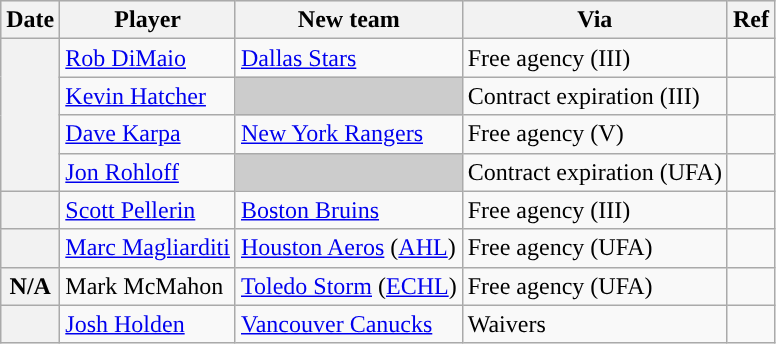<table class="wikitable plainrowheaders">
<tr style="background:#ddd; text-align:center;">
<th>Date</th>
<th>Player</th>
<th>New team</th>
<th>Via</th>
<th>Ref</th>
</tr>
<tr>
<th scope="row" rowspan=4></th>
<td><a href='#'>Rob DiMaio</a></td>
<td><a href='#'>Dallas Stars</a></td>
<td>Free agency (III)</td>
<td></td>
</tr>
<tr>
<td><a href='#'>Kevin Hatcher</a></td>
<td style="background:#ccc"></td>
<td>Contract expiration (III)</td>
<td></td>
</tr>
<tr>
<td><a href='#'>Dave Karpa</a></td>
<td><a href='#'>New York Rangers</a></td>
<td>Free agency (V)</td>
<td></td>
</tr>
<tr>
<td><a href='#'>Jon Rohloff</a></td>
<td style="background:#ccc"></td>
<td>Contract expiration (UFA)</td>
<td></td>
</tr>
<tr>
<th scope="row"></th>
<td><a href='#'>Scott Pellerin</a></td>
<td><a href='#'>Boston Bruins</a></td>
<td>Free agency (III)</td>
<td></td>
</tr>
<tr>
<th scope="row"></th>
<td><a href='#'>Marc Magliarditi</a></td>
<td><a href='#'>Houston Aeros</a> (<a href='#'>AHL</a>)</td>
<td>Free agency (UFA)</td>
<td></td>
</tr>
<tr>
<th scope="row">N/A</th>
<td>Mark McMahon</td>
<td><a href='#'>Toledo Storm</a> (<a href='#'>ECHL</a>)</td>
<td>Free agency (UFA)</td>
<td></td>
</tr>
<tr>
<th scope="row"></th>
<td><a href='#'>Josh Holden</a></td>
<td><a href='#'>Vancouver Canucks</a></td>
<td>Waivers</td>
<td></td>
</tr>
</table>
